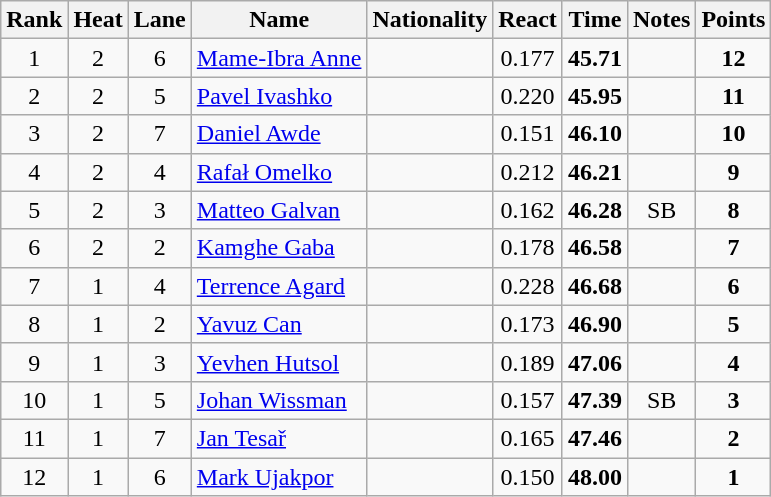<table class="wikitable sortable" style="text-align:center">
<tr>
<th>Rank</th>
<th>Heat</th>
<th>Lane</th>
<th>Name</th>
<th>Nationality</th>
<th>React</th>
<th>Time</th>
<th>Notes</th>
<th>Points</th>
</tr>
<tr>
<td>1</td>
<td>2</td>
<td>6</td>
<td align=left><a href='#'>Mame-Ibra Anne</a></td>
<td align=left></td>
<td>0.177</td>
<td><strong>45.71</strong></td>
<td></td>
<td><strong>12</strong></td>
</tr>
<tr>
<td>2</td>
<td>2</td>
<td>5</td>
<td align=left><a href='#'>Pavel Ivashko</a></td>
<td align=left></td>
<td>0.220</td>
<td><strong>45.95</strong></td>
<td></td>
<td><strong>11</strong></td>
</tr>
<tr>
<td>3</td>
<td>2</td>
<td>7</td>
<td align=left><a href='#'>Daniel Awde</a></td>
<td align=left></td>
<td>0.151</td>
<td><strong>46.10</strong></td>
<td></td>
<td><strong>10</strong></td>
</tr>
<tr>
<td>4</td>
<td>2</td>
<td>4</td>
<td align=left><a href='#'>Rafał Omelko</a></td>
<td align=left></td>
<td>0.212</td>
<td><strong>46.21</strong></td>
<td></td>
<td><strong>9</strong></td>
</tr>
<tr>
<td>5</td>
<td>2</td>
<td>3</td>
<td align=left><a href='#'>Matteo Galvan</a></td>
<td align=left></td>
<td>0.162</td>
<td><strong>46.28</strong></td>
<td>SB</td>
<td><strong>8</strong></td>
</tr>
<tr>
<td>6</td>
<td>2</td>
<td>2</td>
<td align=left><a href='#'>Kamghe Gaba</a></td>
<td align=left></td>
<td>0.178</td>
<td><strong>46.58</strong></td>
<td></td>
<td><strong>7</strong></td>
</tr>
<tr>
<td>7</td>
<td>1</td>
<td>4</td>
<td align=left><a href='#'>Terrence Agard</a></td>
<td align=left></td>
<td>0.228</td>
<td><strong>46.68</strong></td>
<td></td>
<td><strong>6</strong></td>
</tr>
<tr>
<td>8</td>
<td>1</td>
<td>2</td>
<td align=left><a href='#'>Yavuz Can</a></td>
<td align=left></td>
<td>0.173</td>
<td><strong>46.90</strong></td>
<td></td>
<td><strong>5</strong></td>
</tr>
<tr>
<td>9</td>
<td>1</td>
<td>3</td>
<td align=left><a href='#'>Yevhen Hutsol</a></td>
<td align=left></td>
<td>0.189</td>
<td><strong>47.06</strong></td>
<td></td>
<td><strong>4</strong></td>
</tr>
<tr>
<td>10</td>
<td>1</td>
<td>5</td>
<td align=left><a href='#'>Johan Wissman</a></td>
<td align=left></td>
<td>0.157</td>
<td><strong>47.39</strong></td>
<td>SB</td>
<td><strong>3</strong></td>
</tr>
<tr>
<td>11</td>
<td>1</td>
<td>7</td>
<td align=left><a href='#'>Jan Tesař</a></td>
<td align=left></td>
<td>0.165</td>
<td><strong>47.46</strong></td>
<td></td>
<td><strong>2</strong></td>
</tr>
<tr>
<td>12</td>
<td>1</td>
<td>6</td>
<td align=left><a href='#'>Mark Ujakpor</a></td>
<td align=left></td>
<td>0.150</td>
<td><strong>48.00</strong></td>
<td></td>
<td><strong>1</strong></td>
</tr>
</table>
